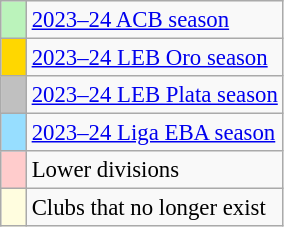<table class="wikitable" style="text-align:left; font-size:95%;">
<tr>
<td style="width:10px; background-color:#BBF3BB;"></td>
<td><a href='#'>2023–24 ACB season</a></td>
</tr>
<tr>
<td style="width:10px; background-color:#FFD700;"></td>
<td><a href='#'>2023–24 LEB Oro season</a></td>
</tr>
<tr>
<td style="width:10px; background-color:#C0C0C0;"></td>
<td><a href='#'>2023–24 LEB Plata season</a></td>
</tr>
<tr>
<td style="width:10px; background-color:#97DEFF;"></td>
<td><a href='#'>2023–24 Liga EBA season</a></td>
</tr>
<tr>
<td style="width:10px; background-color:#FFCCCC;"></td>
<td>Lower divisions</td>
</tr>
<tr>
<td style="width:10px; background-color:#FFFDDF;"></td>
<td>Clubs that no longer exist</td>
</tr>
</table>
